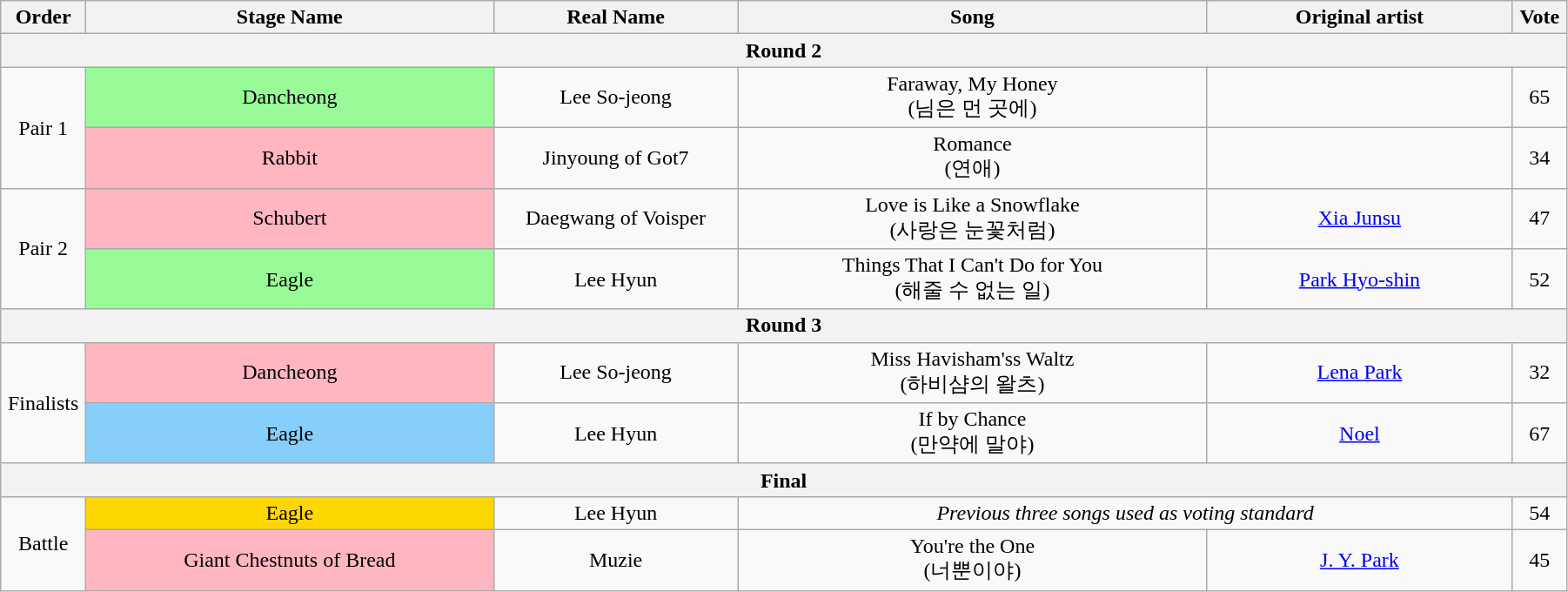<table class="wikitable" style="text-align:center; width:95%;">
<tr>
<th style="width:1%;">Order</th>
<th style="width:20%;">Stage Name</th>
<th style="width:12%;">Real Name</th>
<th style="width:23%;">Song</th>
<th style="width:15%;">Original artist</th>
<th style="width:1%;">Vote</th>
</tr>
<tr>
<th colspan=6>Round 2</th>
</tr>
<tr>
<td rowspan=2>Pair 1</td>
<td bgcolor="palegreen">Dancheong</td>
<td>Lee So-jeong</td>
<td>Faraway, My Honey<br>(님은 먼 곳에)</td>
<td></td>
<td>65</td>
</tr>
<tr>
<td bgcolor="lightpink">Rabbit</td>
<td>Jinyoung of Got7</td>
<td>Romance<br>(연애)</td>
<td></td>
<td>34</td>
</tr>
<tr>
<td rowspan=2>Pair 2</td>
<td bgcolor="lightpink">Schubert</td>
<td>Daegwang of Voisper</td>
<td>Love is Like a Snowflake<br>(사랑은 눈꽃처럼)</td>
<td><a href='#'>Xia Junsu</a></td>
<td>47</td>
</tr>
<tr>
<td bgcolor="palegreen">Eagle</td>
<td>Lee Hyun</td>
<td>Things That I Can't Do for You<br>(해줄 수 없는 일)</td>
<td><a href='#'>Park Hyo-shin</a></td>
<td>52</td>
</tr>
<tr>
<th colspan=6>Round 3</th>
</tr>
<tr>
<td rowspan=2>Finalists</td>
<td bgcolor="lightpink">Dancheong</td>
<td>Lee So-jeong</td>
<td>Miss Havisham'ss Waltz<br>(하비샴의 왈츠)</td>
<td><a href='#'>Lena Park</a></td>
<td>32</td>
</tr>
<tr>
<td bgcolor="lightskyblue">Eagle</td>
<td>Lee Hyun</td>
<td>If by Chance <br>(만약에 말야)</td>
<td><a href='#'>Noel</a></td>
<td>67</td>
</tr>
<tr>
<th colspan=6>Final</th>
</tr>
<tr>
<td rowspan=2>Battle</td>
<td bgcolor="gold">Eagle</td>
<td>Lee Hyun</td>
<td colspan=2><em>Previous three songs used as voting standard</em></td>
<td>54</td>
</tr>
<tr>
<td bgcolor="lightpink">Giant Chestnuts of Bread</td>
<td>Muzie</td>
<td>You're the One<br>(너뿐이야)</td>
<td><a href='#'>J. Y. Park</a></td>
<td>45</td>
</tr>
</table>
